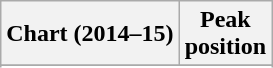<table class="wikitable sortable plainrowheaders" style="text-align:center;">
<tr>
<th scope="col">Chart (2014–15)</th>
<th scope="col">Peak<br>position</th>
</tr>
<tr>
</tr>
<tr>
</tr>
<tr>
</tr>
</table>
